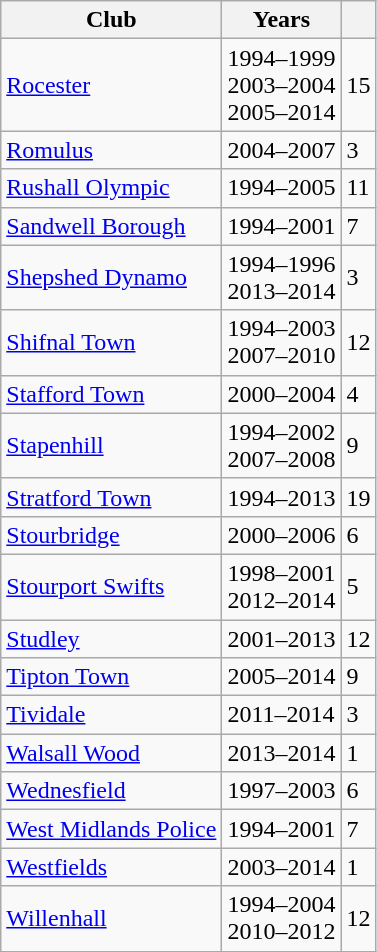<table class="wikitable sortable">
<tr>
<th>Club</th>
<th>Years</th>
<th></th>
</tr>
<tr>
<td><a href='#'>Rocester</a></td>
<td>1994–1999<br>2003–2004<br>2005–2014</td>
<td>15</td>
</tr>
<tr>
<td><a href='#'>Romulus</a></td>
<td>2004–2007</td>
<td>3</td>
</tr>
<tr>
<td><a href='#'>Rushall Olympic</a></td>
<td>1994–2005</td>
<td>11</td>
</tr>
<tr>
<td><a href='#'>Sandwell Borough</a></td>
<td>1994–2001</td>
<td>7</td>
</tr>
<tr>
<td><a href='#'>Shepshed Dynamo</a></td>
<td>1994–1996<br>2013–2014</td>
<td>3</td>
</tr>
<tr>
<td><a href='#'>Shifnal Town</a></td>
<td>1994–2003<br>2007–2010</td>
<td>12</td>
</tr>
<tr>
<td><a href='#'>Stafford Town</a></td>
<td>2000–2004</td>
<td>4</td>
</tr>
<tr>
<td><a href='#'>Stapenhill</a></td>
<td>1994–2002<br>2007–2008</td>
<td>9</td>
</tr>
<tr>
<td><a href='#'>Stratford Town</a></td>
<td>1994–2013</td>
<td>19</td>
</tr>
<tr>
<td><a href='#'>Stourbridge</a></td>
<td>2000–2006</td>
<td>6</td>
</tr>
<tr>
<td><a href='#'>Stourport Swifts</a></td>
<td>1998–2001<br>2012–2014</td>
<td>5</td>
</tr>
<tr>
<td><a href='#'>Studley</a></td>
<td>2001–2013</td>
<td>12</td>
</tr>
<tr>
<td><a href='#'>Tipton Town</a></td>
<td>2005–2014</td>
<td>9</td>
</tr>
<tr>
<td><a href='#'>Tividale</a></td>
<td>2011–2014</td>
<td>3</td>
</tr>
<tr>
<td><a href='#'>Walsall Wood</a></td>
<td>2013–2014</td>
<td>1</td>
</tr>
<tr>
<td><a href='#'>Wednesfield</a></td>
<td>1997–2003</td>
<td>6</td>
</tr>
<tr>
<td><a href='#'>West Midlands Police</a></td>
<td>1994–2001</td>
<td>7</td>
</tr>
<tr>
<td><a href='#'>Westfields</a></td>
<td>2003–2014</td>
<td>1</td>
</tr>
<tr>
<td><a href='#'>Willenhall</a></td>
<td>1994–2004<br>2010–2012</td>
<td>12</td>
</tr>
</table>
